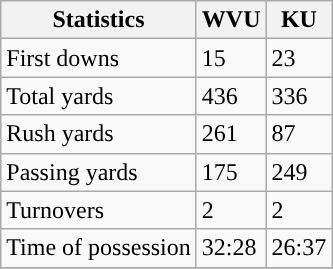<table class="wikitable" style="float: left;">
<tr>
<th>Statistics</th>
<th>WVU</th>
<th>KU</th>
</tr>
<tr>
<td>First downs</td>
<td>15</td>
<td>23</td>
</tr>
<tr>
<td>Total yards</td>
<td>436</td>
<td>336</td>
</tr>
<tr>
<td>Rush yards</td>
<td>261</td>
<td>87</td>
</tr>
<tr>
<td>Passing yards</td>
<td>175</td>
<td>249</td>
</tr>
<tr>
<td>Turnovers</td>
<td>2</td>
<td>2</td>
</tr>
<tr>
<td>Time of possession</td>
<td>32:28</td>
<td>26:37</td>
</tr>
<tr>
</tr>
</table>
